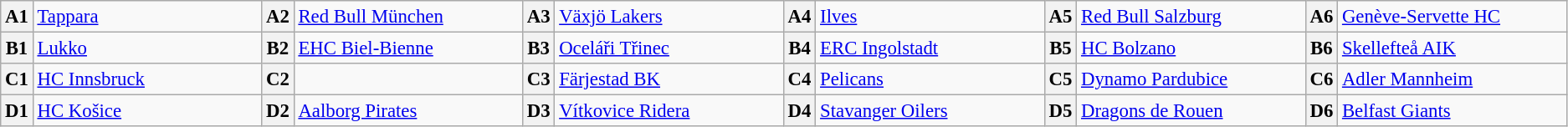<table class="wikitable" style="font-size: 95%;">
<tr>
<th>A1</th>
<td width=180> <a href='#'>Tappara</a></td>
<th>A2</th>
<td width=180> <a href='#'>Red Bull München</a></td>
<th>A3</th>
<td width=180> <a href='#'>Växjö Lakers</a></td>
<th>A4</th>
<td width=180> <a href='#'>Ilves</a></td>
<th>A5</th>
<td width=180> <a href='#'>Red Bull Salzburg</a></td>
<th>A6</th>
<td width=180> <a href='#'>Genève-Servette HC</a></td>
</tr>
<tr>
<th>B1</th>
<td> <a href='#'>Lukko</a></td>
<th>B2</th>
<td> <a href='#'>EHC Biel-Bienne</a></td>
<th>B3</th>
<td> <a href='#'>Oceláři Třinec</a></td>
<th>B4</th>
<td> <a href='#'>ERC Ingolstadt</a></td>
<th>B5</th>
<td> <a href='#'>HC Bolzano</a></td>
<th>B6</th>
<td> <a href='#'>Skellefteå AIK</a></td>
</tr>
<tr>
<th>C1</th>
<td> <a href='#'>HC Innsbruck</a></td>
<th>C2</th>
<td></td>
<th>C3</th>
<td> <a href='#'>Färjestad BK</a></td>
<th>C4</th>
<td> <a href='#'>Pelicans</a></td>
<th>C5</th>
<td> <a href='#'>Dynamo Pardubice</a></td>
<th>C6</th>
<td> <a href='#'>Adler Mannheim</a></td>
</tr>
<tr>
<th>D1</th>
<td> <a href='#'>HC Košice</a></td>
<th>D2</th>
<td> <a href='#'>Aalborg Pirates</a></td>
<th>D3</th>
<td> <a href='#'>Vítkovice Ridera</a></td>
<th>D4</th>
<td> <a href='#'>Stavanger Oilers</a></td>
<th>D5</th>
<td> <a href='#'>Dragons de Rouen</a></td>
<th>D6</th>
<td> <a href='#'>Belfast Giants</a></td>
</tr>
</table>
